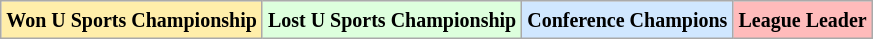<table class="wikitable">
<tr>
<td style="background:#fea;"><small><strong>Won U Sports Championship</strong></small></td>
<td style="background:#dfd;"><small><strong>Lost U Sports Championship</strong></small></td>
<td style="background:#d0e7ff;"><small><strong>Conference Champions</strong></small></td>
<td style="background:#fbb;"><small><strong>League Leader</strong></small></td>
</tr>
</table>
